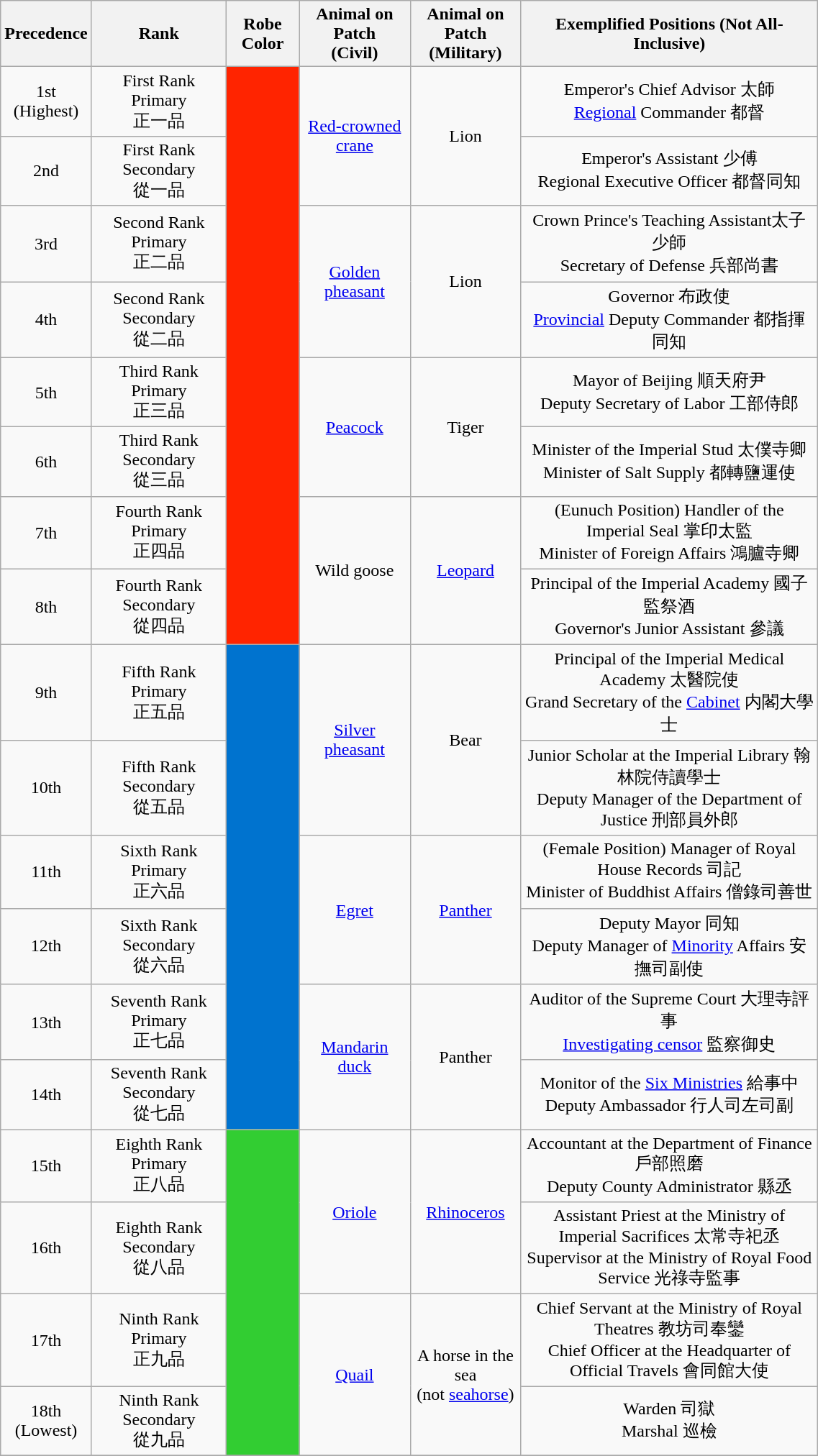<table class="wikitable sortable mw-collapsible collapsible collapsed" style="width: 60%; text-align: center;">
<tr>
<th>Precedence</th>
<th>Rank</th>
<th>Robe Color</th>
<th>Animal on Patch<br>(Civil)</th>
<th>Animal on Patch<br>(Military)</th>
<th>Exemplified Positions (Not All-Inclusive)</th>
</tr>
<tr>
<td>1st<br>(Highest)</td>
<td>First Rank Primary<br>正一品</td>
<td rowspan="8" style="background: #FF2400;"></td>
<td rowspan="2"><a href='#'>Red-crowned crane</a></td>
<td rowspan="2">Lion</td>
<td>Emperor's Chief Advisor 太師<br><a href='#'>Regional</a> Commander 都督</td>
</tr>
<tr>
<td>2nd</td>
<td>First Rank Secondary<br>從一品</td>
<td>Emperor's Assistant 少傅<br>Regional Executive Officer 都督同知</td>
</tr>
<tr>
<td>3rd</td>
<td>Second Rank Primary<br>正二品</td>
<td rowspan="2"><a href='#'>Golden pheasant</a></td>
<td rowspan="2">Lion</td>
<td>Crown Prince's Teaching Assistant太子少師<br>Secretary of Defense 兵部尚書</td>
</tr>
<tr>
<td>4th</td>
<td>Second Rank Secondary<br>從二品</td>
<td>Governor 布政使<br><a href='#'>Provincial</a> Deputy Commander 都指揮同知</td>
</tr>
<tr>
<td>5th</td>
<td>Third Rank Primary<br>正三品</td>
<td rowspan="2"><a href='#'>Peacock</a></td>
<td rowspan="2">Tiger</td>
<td>Mayor of Beijing 順天府尹<br>Deputy Secretary of Labor 工部侍郎</td>
</tr>
<tr>
<td>6th</td>
<td>Third Rank Secondary<br>從三品</td>
<td>Minister of the Imperial Stud 太僕寺卿<br>Minister of Salt Supply 都轉鹽運使</td>
</tr>
<tr>
<td>7th</td>
<td>Fourth Rank Primary<br>正四品</td>
<td rowspan="2">Wild goose</td>
<td rowspan="2"><a href='#'>Leopard</a></td>
<td>(Eunuch Position) Handler of the Imperial Seal 掌印太監<br>Minister of Foreign Affairs 鴻臚寺卿</td>
</tr>
<tr>
<td>8th</td>
<td>Fourth Rank Secondary<br>從四品</td>
<td>Principal of the Imperial Academy 國子監祭酒<br>Governor's Junior Assistant 參議</td>
</tr>
<tr>
<td>9th</td>
<td>Fifth Rank Primary<br>正五品</td>
<td rowspan="6" style="background: #0073CF;"></td>
<td rowspan="2"><a href='#'>Silver pheasant</a></td>
<td rowspan="2">Bear</td>
<td>Principal of the Imperial Medical Academy 太醫院使<br>Grand Secretary of the <a href='#'>Cabinet</a> 内閣大學士</td>
</tr>
<tr>
<td>10th</td>
<td>Fifth Rank Secondary<br>從五品</td>
<td>Junior Scholar at the Imperial Library 翰林院侍讀學士<br>Deputy Manager of the Department of Justice 刑部員外郎</td>
</tr>
<tr>
<td>11th</td>
<td>Sixth Rank Primary<br>正六品</td>
<td rowspan="2"><a href='#'>Egret</a></td>
<td rowspan="2"><a href='#'>Panther</a></td>
<td>(Female Position) Manager of Royal House Records 司記<br>Minister of Buddhist Affairs 僧錄司善世</td>
</tr>
<tr>
<td>12th</td>
<td>Sixth Rank Secondary<br>從六品</td>
<td>Deputy Mayor 同知<br>Deputy Manager of <a href='#'>Minority</a> Affairs 安撫司副使</td>
</tr>
<tr>
<td>13th</td>
<td>Seventh Rank Primary<br>正七品</td>
<td rowspan="2"><a href='#'>Mandarin duck</a></td>
<td rowspan="2">Panther</td>
<td>Auditor of the Supreme Court 大理寺評事<br><a href='#'>Investigating censor</a> 監察御史</td>
</tr>
<tr>
<td>14th</td>
<td>Seventh Rank Secondary<br>從七品</td>
<td>Monitor of the <a href='#'>Six Ministries</a> 給事中<br>Deputy Ambassador 行人司左司副</td>
</tr>
<tr>
<td>15th</td>
<td>Eighth Rank Primary<br>正八品</td>
<td rowspan="4" style="background: #32CD32;"></td>
<td rowspan="2"><a href='#'>Oriole</a></td>
<td rowspan="2"><a href='#'>Rhinoceros</a></td>
<td>Accountant at the Department of Finance 戶部照磨<br>Deputy County Administrator 縣丞</td>
</tr>
<tr>
<td>16th</td>
<td>Eighth Rank Secondary<br>從八品</td>
<td>Assistant Priest at the Ministry of Imperial Sacrifices 太常寺祀丞<br>Supervisor at the Ministry of Royal Food Service 光祿寺監事</td>
</tr>
<tr>
<td>17th</td>
<td>Ninth Rank Primary<br>正九品</td>
<td rowspan="2"><a href='#'>Quail</a></td>
<td rowspan="2">A horse in the sea<br>(not <a href='#'>seahorse</a>)</td>
<td>Chief Servant at the Ministry of Royal Theatres 教坊司奉鑾<br>Chief Officer at the Headquarter of Official Travels 會同館大使</td>
</tr>
<tr>
<td>18th<br>(Lowest)</td>
<td>Ninth Rank Secondary<br>從九品</td>
<td>Warden 司獄<br>Marshal 巡檢</td>
</tr>
<tr>
</tr>
</table>
